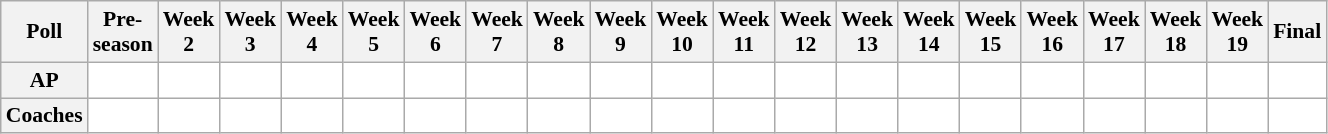<table class="wikitable" style="white-space:nowrap;font-size:90%">
<tr>
<th>Poll</th>
<th>Pre-<br>season</th>
<th>Week<br>2</th>
<th>Week<br>3</th>
<th>Week<br>4</th>
<th>Week<br>5</th>
<th>Week<br>6</th>
<th>Week<br>7</th>
<th>Week<br>8</th>
<th>Week<br>9</th>
<th>Week<br>10</th>
<th>Week<br>11</th>
<th>Week<br>12</th>
<th>Week<br>13</th>
<th>Week<br>14</th>
<th>Week<br>15</th>
<th>Week<br>16</th>
<th>Week<br>17</th>
<th>Week<br>18</th>
<th>Week<br>19</th>
<th>Final</th>
</tr>
<tr style="text-align:center;">
<th>AP</th>
<td style="background:#FFF;"></td>
<td style="background:#FFF;"></td>
<td style="background:#FFF;"></td>
<td style="background:#FFF;"></td>
<td style="background:#FFF;"></td>
<td style="background:#FFF;"></td>
<td style="background:#FFF;"></td>
<td style="background:#FFF;"></td>
<td style="background:#FFF;"></td>
<td style="background:#FFF;"></td>
<td style="background:#FFF;"></td>
<td style="background:#FFF;"></td>
<td style="background:#FFF;"></td>
<td style="background:#FFF;"></td>
<td style="background:#FFF;"></td>
<td style="background:#FFF;"></td>
<td style="background:#FFF;"></td>
<td style="background:#FFF;"></td>
<td style="background:#FFF;"></td>
<td style="background:#FFF;"></td>
</tr>
<tr style="text-align:center;">
<th>Coaches</th>
<td style="background:#FFF;"></td>
<td style="background:#FFF;"></td>
<td style="background:#FFF;"></td>
<td style="background:#FFF;"></td>
<td style="background:#FFF;"></td>
<td style="background:#FFF;"></td>
<td style="background:#FFF;"></td>
<td style="background:#FFF;"></td>
<td style="background:#FFF;"></td>
<td style="background:#FFF;"></td>
<td style="background:#FFF;"></td>
<td style="background:#FFF;"></td>
<td style="background:#FFF;"></td>
<td style="background:#FFF;"></td>
<td style="background:#FFF;"></td>
<td style="background:#FFF;"></td>
<td style="background:#FFF;"></td>
<td style="background:#FFF;"></td>
<td style="background:#FFF;"></td>
<td style="background:#FFF;"></td>
</tr>
</table>
